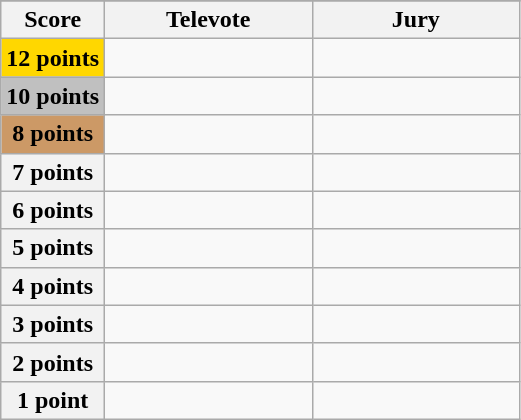<table class="wikitable">
<tr>
</tr>
<tr>
<th scope="col" width="20%">Score</th>
<th scope="col" width="40%">Televote</th>
<th scope="col" width="40%">Jury</th>
</tr>
<tr>
<th scope="row" style="background:gold">12 points</th>
<td></td>
<td></td>
</tr>
<tr>
<th scope="row" style="background:silver">10 points</th>
<td></td>
<td></td>
</tr>
<tr>
<th scope="row" style="background:#CC9966">8 points</th>
<td></td>
<td></td>
</tr>
<tr>
<th scope="row">7 points</th>
<td></td>
<td></td>
</tr>
<tr>
<th scope="row">6 points</th>
<td></td>
<td></td>
</tr>
<tr>
<th scope="row">5 points</th>
<td></td>
<td></td>
</tr>
<tr>
<th scope="row">4 points</th>
<td></td>
<td></td>
</tr>
<tr>
<th scope="row">3 points</th>
<td></td>
<td></td>
</tr>
<tr>
<th scope="row">2 points</th>
<td></td>
<td></td>
</tr>
<tr>
<th scope="row">1 point</th>
<td></td>
<td></td>
</tr>
</table>
